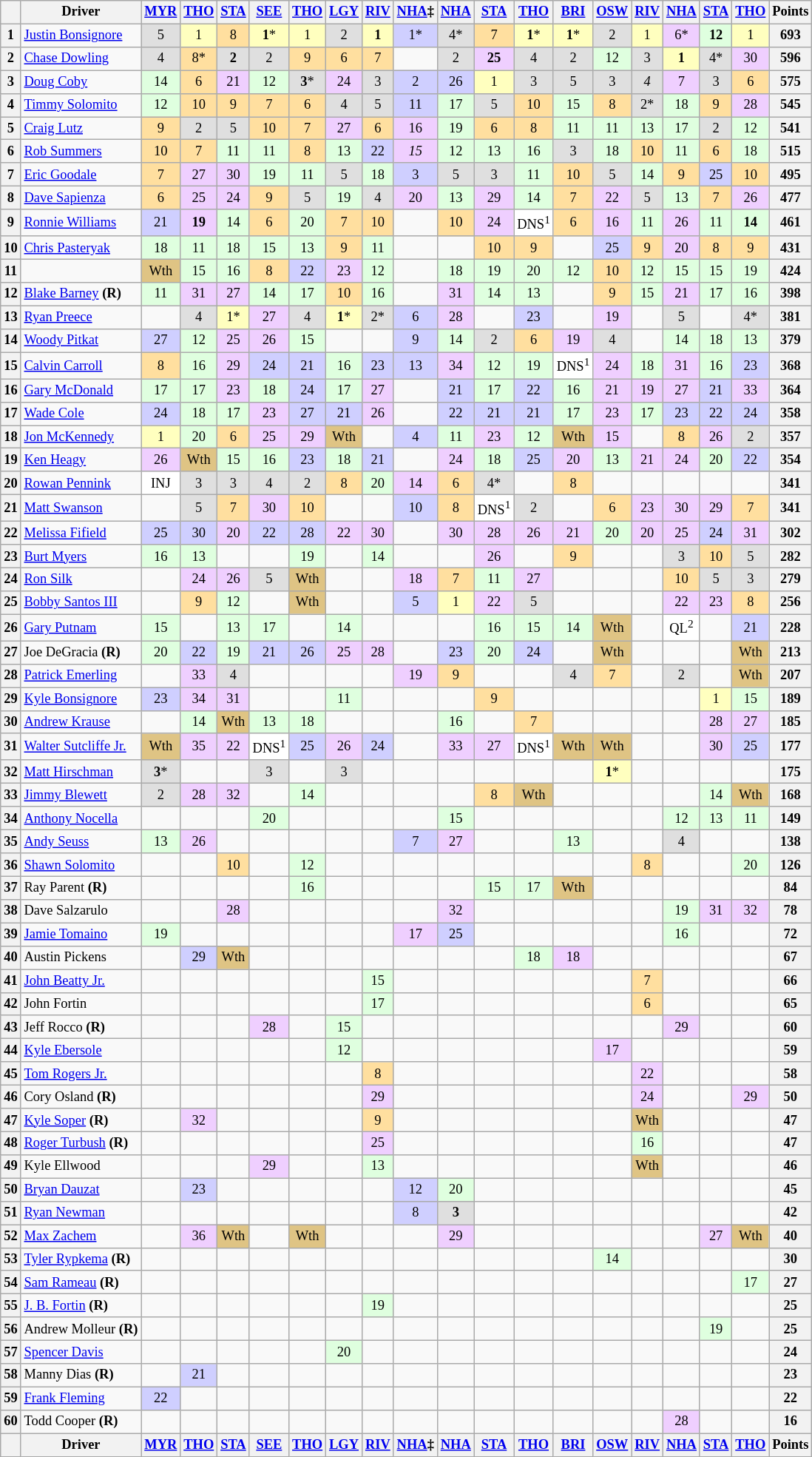<table class="wikitable" style="font-size:77%; text-align:center;">
<tr>
<th></th>
<th>Driver</th>
<th><a href='#'>MYR</a></th>
<th><a href='#'>THO</a></th>
<th><a href='#'>STA</a></th>
<th><a href='#'>SEE</a></th>
<th><a href='#'>THO</a></th>
<th><a href='#'>LGY</a></th>
<th><a href='#'>RIV</a></th>
<th><a href='#'>NHA</a>‡</th>
<th><a href='#'>NHA</a></th>
<th><a href='#'>STA</a></th>
<th><a href='#'>THO</a></th>
<th><a href='#'>BRI</a></th>
<th><a href='#'>OSW</a></th>
<th><a href='#'>RIV</a></th>
<th><a href='#'>NHA</a></th>
<th><a href='#'>STA</a></th>
<th><a href='#'>THO</a></th>
<th>Points</th>
</tr>
<tr>
<th>1</th>
<td align=left><a href='#'>Justin Bonsignore</a></td>
<td style="background:#DFDFDF;">5</td>
<td style="background:#FFFFBF;">1</td>
<td style="background:#FFDF9F;">8</td>
<td style="background:#FFFFBF;"><strong>1</strong>*</td>
<td style="background:#FFFFBF;">1</td>
<td style="background:#DFDFDF;">2</td>
<td style="background:#FFFFBF;"><strong>1</strong></td>
<td style="background:#CFCFFF;">1*</td>
<td style="background:#DFDFDF;">4*</td>
<td style="background:#FFDF9F;">7</td>
<td style="background:#FFFFBF;"><strong>1</strong>*</td>
<td style="background:#FFFFBF;"><strong>1</strong>*</td>
<td style="background:#DFDFDF;">2</td>
<td style="background:#FFFFBF;">1</td>
<td style="background:#EFCFFF;">6*</td>
<td style="background:#DFFFDF;"><strong>12</strong></td>
<td style="background:#FFFFBF;">1</td>
<th>693</th>
</tr>
<tr>
<th>2</th>
<td align=left><a href='#'>Chase Dowling</a></td>
<td style="background:#DFDFDF;">4</td>
<td style="background:#FFDF9F;">8*</td>
<td style="background:#DFDFDF;"><strong>2</strong></td>
<td style="background:#DFDFDF;">2</td>
<td style="background:#FFDF9F;">9</td>
<td style="background:#FFDF9F;">6</td>
<td style="background:#FFDF9F;">7</td>
<td></td>
<td style="background:#DFDFDF;">2</td>
<td style="background:#EFCFFF;"><strong>25</strong></td>
<td style="background:#DFDFDF;">4</td>
<td style="background:#DFDFDF;">2</td>
<td style="background:#DFFFDF;">12</td>
<td style="background:#DFDFDF;">3</td>
<td style="background:#FFFFBF;"><strong>1</strong></td>
<td style="background:#DFDFDF;">4*</td>
<td style="background:#EFCFFF;">30</td>
<th>596</th>
</tr>
<tr>
<th>3</th>
<td align=left><a href='#'>Doug Coby</a></td>
<td style="background:#DFFFDF;">14</td>
<td style="background:#FFDF9F;">6</td>
<td style="background:#EFCFFF;">21</td>
<td style="background:#DFFFDF;">12</td>
<td style="background:#DFDFDF;"><strong>3</strong>*</td>
<td style="background:#EFCFFF;">24</td>
<td style="background:#DFDFDF;">3</td>
<td style="background:#CFCFFF;">2</td>
<td style="background:#CFCFFF;">26</td>
<td style="background:#FFFFBF;">1</td>
<td style="background:#DFDFDF;">3</td>
<td style="background:#DFDFDF;">5</td>
<td style="background:#DFDFDF;">3</td>
<td style="background:#DFDFDF;"><em>4</em></td>
<td style="background:#EFCFFF;">7</td>
<td style="background:#DFDFDF;">3</td>
<td style="background:#FFDF9F;">6</td>
<th>575</th>
</tr>
<tr>
<th>4</th>
<td align=left><a href='#'>Timmy Solomito</a></td>
<td style="background:#DFFFDF;">12</td>
<td style="background:#FFDF9F;">10</td>
<td style="background:#FFDF9F;">9</td>
<td style="background:#FFDF9F;">7</td>
<td style="background:#FFDF9F;">6</td>
<td style="background:#DFDFDF;">4</td>
<td style="background:#DFDFDF;">5</td>
<td style="background:#CFCFFF;">11</td>
<td style="background:#DFFFDF;">17</td>
<td style="background:#DFDFDF;">5</td>
<td style="background:#FFDF9F;">10</td>
<td style="background:#DFFFDF;">15</td>
<td style="background:#FFDF9F;">8</td>
<td style="background:#DFDFDF;">2*</td>
<td style="background:#DFFFDF;">18</td>
<td style="background:#FFDF9F;">9</td>
<td style="background:#EFCFFF;">28</td>
<th>545</th>
</tr>
<tr>
<th>5</th>
<td align=left><a href='#'>Craig Lutz</a></td>
<td style="background:#FFDF9F;">9</td>
<td style="background:#DFDFDF;">2</td>
<td style="background:#DFDFDF;">5</td>
<td style="background:#FFDF9F;">10</td>
<td style="background:#FFDF9F;">7</td>
<td style="background:#EFCFFF;">27</td>
<td style="background:#FFDF9F;">6</td>
<td style="background:#EFCFFF;">16</td>
<td style="background:#DFFFDF;">19</td>
<td style="background:#FFDF9F;">6</td>
<td style="background:#FFDF9F;">8</td>
<td style="background:#DFFFDF;">11</td>
<td style="background:#DFFFDF;">11</td>
<td style="background:#DFFFDF;">13</td>
<td style="background:#DFFFDF;">17</td>
<td style="background:#DFDFDF;">2</td>
<td style="background:#DFFFDF;">12</td>
<th>541</th>
</tr>
<tr>
<th>6</th>
<td align=left><a href='#'>Rob Summers</a></td>
<td style="background:#FFDF9F;">10</td>
<td style="background:#FFDF9F;">7</td>
<td style="background:#DFFFDF;">11</td>
<td style="background:#DFFFDF;">11</td>
<td style="background:#FFDF9F;">8</td>
<td style="background:#DFFFDF;">13</td>
<td style="background:#CFCFFF;">22</td>
<td style="background:#EFCFFF;"><em>15</em></td>
<td style="background:#DFFFDF;">12</td>
<td style="background:#DFFFDF;">13</td>
<td style="background:#DFFFDF;">16</td>
<td style="background:#DFDFDF;">3</td>
<td style="background:#DFFFDF;">18</td>
<td style="background:#FFDF9F;">10</td>
<td style="background:#DFFFDF;">11</td>
<td style="background:#FFDF9F;">6</td>
<td style="background:#DFFFDF;">18</td>
<th>515</th>
</tr>
<tr>
<th>7</th>
<td align=left><a href='#'>Eric Goodale</a></td>
<td style="background:#FFDF9F;">7</td>
<td style="background:#EFCFFF;">27</td>
<td style="background:#EFCFFF;">30</td>
<td style="background:#DFFFDF;">19</td>
<td style="background:#DFFFDF;">11</td>
<td style="background:#DFDFDF;">5</td>
<td style="background:#DFFFDF;">18</td>
<td style="background:#CFCFFF;">3</td>
<td style="background:#DFDFDF;">5</td>
<td style="background:#DFDFDF;">3</td>
<td style="background:#DFFFDF;">11</td>
<td style="background:#FFDF9F;">10</td>
<td style="background:#DFDFDF;">5</td>
<td style="background:#DFFFDF;">14</td>
<td style="background:#FFDF9F;">9</td>
<td style="background:#CFCFFF;">25</td>
<td style="background:#FFDF9F;">10</td>
<th>495</th>
</tr>
<tr>
<th>8</th>
<td align=left><a href='#'>Dave Sapienza</a></td>
<td style="background:#FFDF9F;">6</td>
<td style="background:#EFCFFF;">25</td>
<td style="background:#EFCFFF;">24</td>
<td style="background:#FFDF9F;">9</td>
<td style="background:#DFDFDF;">5</td>
<td style="background:#DFFFDF;">19</td>
<td style="background:#DFDFDF;">4</td>
<td style="background:#EFCFFF;">20</td>
<td style="background:#DFFFDF;">13</td>
<td style="background:#EFCFFF;">29</td>
<td style="background:#DFFFDF;">14</td>
<td style="background:#FFDF9F;">7</td>
<td style="background:#EFCFFF;">22</td>
<td style="background:#DFDFDF;">5</td>
<td style="background:#DFFFDF;">13</td>
<td style="background:#FFDF9F;">7</td>
<td style="background:#EFCFFF;">26</td>
<th>477</th>
</tr>
<tr>
<th>9</th>
<td align=left><a href='#'>Ronnie Williams</a></td>
<td style="background:#CFCFFF;">21</td>
<td style="background:#EFCFFF;"><strong>19</strong></td>
<td style="background:#DFFFDF;">14</td>
<td style="background:#FFDF9F;">6</td>
<td style="background:#DFFFDF;">20</td>
<td style="background:#FFDF9F;">7</td>
<td style="background:#FFDF9F;">10</td>
<td></td>
<td style="background:#FFDF9F;">10</td>
<td style="background:#EFCFFF;">24</td>
<td style="background:#FFFFFF;">DNS<sup>1</sup></td>
<td style="background:#FFDF9F;">6</td>
<td style="background:#EFCFFF;">16</td>
<td style="background:#DFFFDF;">11</td>
<td style="background:#EFCFFF;">26</td>
<td style="background:#DFFFDF;">11</td>
<td style="background:#DFFFDF;"><strong>14</strong></td>
<th>461</th>
</tr>
<tr>
<th>10</th>
<td align=left><a href='#'>Chris Pasteryak</a></td>
<td style="background:#DFFFDF;">18</td>
<td style="background:#DFFFDF;">11</td>
<td style="background:#DFFFDF;">18</td>
<td style="background:#DFFFDF;">15</td>
<td style="background:#DFFFDF;">13</td>
<td style="background:#FFDF9F;">9</td>
<td style="background:#DFFFDF;">11</td>
<td></td>
<td></td>
<td style="background:#FFDF9F;">10</td>
<td style="background:#FFDF9F;">9</td>
<td></td>
<td style="background:#CFCFFF;">25</td>
<td style="background:#FFDF9F;">9</td>
<td style="background:#EFCFFF;">20</td>
<td style="background:#FFDF9F;">8</td>
<td style="background:#FFDF9F;">9</td>
<th>431</th>
</tr>
<tr>
<th>11</th>
<td align=left></td>
<td style="background:#DFC484;">Wth</td>
<td style="background:#DFFFDF;">15</td>
<td style="background:#DFFFDF;">16</td>
<td style="background:#FFDF9F;">8</td>
<td style="background:#CFCFFF;">22</td>
<td style="background:#EFCFFF;">23</td>
<td style="background:#DFFFDF;">12</td>
<td></td>
<td style="background:#DFFFDF;">18</td>
<td style="background:#DFFFDF;">19</td>
<td style="background:#DFFFDF;">20</td>
<td style="background:#DFFFDF;">12</td>
<td style="background:#FFDF9F;">10</td>
<td style="background:#DFFFDF;">12</td>
<td style="background:#DFFFDF;">15</td>
<td style="background:#DFFFDF;">15</td>
<td style="background:#DFFFDF;">19</td>
<th>424</th>
</tr>
<tr>
<th>12</th>
<td align=left><a href='#'>Blake Barney</a> <strong>(R)</strong></td>
<td style="background:#DFFFDF;">11</td>
<td style="background:#EFCFFF;">31</td>
<td style="background:#EFCFFF;">27</td>
<td style="background:#DFFFDF;">14</td>
<td style="background:#DFFFDF;">17</td>
<td style="background:#FFDF9F;">10</td>
<td style="background:#DFFFDF;">16</td>
<td></td>
<td style="background:#EFCFFF;">31</td>
<td style="background:#DFFFDF;">14</td>
<td style="background:#DFFFDF;">13</td>
<td></td>
<td style="background:#FFDF9F;">9</td>
<td style="background:#DFFFDF;">15</td>
<td style="background:#EFCFFF;">21</td>
<td style="background:#DFFFDF;">17</td>
<td style="background:#DFFFDF;">16</td>
<th>398</th>
</tr>
<tr>
<th>13</th>
<td align=left><a href='#'>Ryan Preece</a></td>
<td></td>
<td style="background:#DFDFDF;">4</td>
<td style="background:#FFFFBF;">1*</td>
<td style="background:#EFCFFF;">27</td>
<td style="background:#DFDFDF;">4</td>
<td style="background:#FFFFBF;"><strong>1</strong>*</td>
<td style="background:#DFDFDF;">2*</td>
<td style="background:#CFCFFF;">6</td>
<td style="background:#EFCFFF;">28</td>
<td></td>
<td style="background:#CFCFFF;">23</td>
<td></td>
<td style="background:#EFCFFF;">19</td>
<td></td>
<td style="background:#DFDFDF;">5</td>
<td></td>
<td style="background:#DFDFDF;">4*</td>
<th>381</th>
</tr>
<tr>
<th>14</th>
<td align=left><a href='#'>Woody Pitkat</a></td>
<td style="background:#CFCFFF;">27</td>
<td style="background:#DFFFDF;">12</td>
<td style="background:#EFCFFF;">25</td>
<td style="background:#EFCFFF;">26</td>
<td style="background:#DFFFDF;">15</td>
<td></td>
<td></td>
<td style="background:#CFCFFF;">9</td>
<td style="background:#DFFFDF;">14</td>
<td style="background:#DFDFDF;">2</td>
<td style="background:#FFDF9F;">6</td>
<td style="background:#EFCFFF;">19</td>
<td style="background:#DFDFDF;">4</td>
<td></td>
<td style="background:#DFFFDF;">14</td>
<td style="background:#DFFFDF;">18</td>
<td style="background:#DFFFDF;">13</td>
<th>379</th>
</tr>
<tr>
<th>15</th>
<td align=left><a href='#'>Calvin Carroll</a></td>
<td style="background:#FFDF9F;">8</td>
<td style="background:#DFFFDF;">16</td>
<td style="background:#EFCFFF;">29</td>
<td style="background:#CFCFFF;">24</td>
<td style="background:#CFCFFF;">21</td>
<td style="background:#DFFFDF;">16</td>
<td style="background:#CFCFFF;">23</td>
<td style="background:#CFCFFF;">13</td>
<td style="background:#EFCFFF;">34</td>
<td style="background:#DFFFDF;">12</td>
<td style="background:#DFFFDF;">19</td>
<td style="background:#FFFFFF;">DNS<sup>1</sup></td>
<td style="background:#EFCFFF;">24</td>
<td style="background:#DFFFDF;">18</td>
<td style="background:#EFCFFF;">31</td>
<td style="background:#DFFFDF;">16</td>
<td style="background:#CFCFFF;">23</td>
<th>368</th>
</tr>
<tr>
<th>16</th>
<td align=left><a href='#'>Gary McDonald</a></td>
<td style="background:#DFFFDF;">17</td>
<td style="background:#DFFFDF;">17</td>
<td style="background:#EFCFFF;">23</td>
<td style="background:#DFFFDF;">18</td>
<td style="background:#CFCFFF;">24</td>
<td style="background:#DFFFDF;">17</td>
<td style="background:#EFCFFF;">27</td>
<td></td>
<td style="background:#CFCFFF;">21</td>
<td style="background:#DFFFDF;">17</td>
<td style="background:#CFCFFF;">22</td>
<td style="background:#DFFFDF;">16</td>
<td style="background:#EFCFFF;">21</td>
<td style="background:#EFCFFF;">19</td>
<td style="background:#EFCFFF;">27</td>
<td style="background:#CFCFFF;">21</td>
<td style="background:#EFCFFF;">33</td>
<th>364</th>
</tr>
<tr>
<th>17</th>
<td align=left><a href='#'>Wade Cole</a></td>
<td style="background:#CFCFFF;">24</td>
<td style="background:#DFFFDF;">18</td>
<td style="background:#DFFFDF;">17</td>
<td style="background:#EFCFFF;">23</td>
<td style="background:#CFCFFF;">27</td>
<td style="background:#CFCFFF;">21</td>
<td style="background:#EFCFFF;">26</td>
<td></td>
<td style="background:#CFCFFF;">22</td>
<td style="background:#CFCFFF;">21</td>
<td style="background:#CFCFFF;">21</td>
<td style="background:#DFFFDF;">17</td>
<td style="background:#EFCFFF;">23</td>
<td style="background:#DFFFDF;">17</td>
<td style="background:#CFCFFF;">23</td>
<td style="background:#CFCFFF;">22</td>
<td style="background:#CFCFFF;">24</td>
<th>358</th>
</tr>
<tr>
<th>18</th>
<td align=left><a href='#'>Jon McKennedy</a></td>
<td style="background:#FFFFBF;">1</td>
<td style="background:#DFFFDF;">20</td>
<td style="background:#FFDF9F;">6</td>
<td style="background:#EFCFFF;">25</td>
<td style="background:#EFCFFF;">29</td>
<td style="background:#DFC484;">Wth</td>
<td></td>
<td style="background:#CFCFFF;">4</td>
<td style="background:#DFFFDF;">11</td>
<td style="background:#EFCFFF;">23</td>
<td style="background:#DFFFDF;">12</td>
<td style="background:#DFC484;">Wth</td>
<td style="background:#EFCFFF;">15</td>
<td></td>
<td style="background:#FFDF9F;">8</td>
<td style="background:#EFCFFF;">26</td>
<td style="background:#DFDFDF;">2</td>
<th>357</th>
</tr>
<tr>
<th>19</th>
<td align=left><a href='#'>Ken Heagy</a></td>
<td style="background:#EFCFFF;">26</td>
<td style="background:#DFC484;">Wth</td>
<td style="background:#DFFFDF;">15</td>
<td style="background:#DFFFDF;">16</td>
<td style="background:#CFCFFF;">23</td>
<td style="background:#DFFFDF;">18</td>
<td style="background:#CFCFFF;">21</td>
<td></td>
<td style="background:#EFCFFF;">24</td>
<td style="background:#DFFFDF;">18</td>
<td style="background:#CFCFFF;">25</td>
<td style="background:#EFCFFF;">20</td>
<td style="background:#DFFFDF;">13</td>
<td style="background:#EFCFFF;">21</td>
<td style="background:#EFCFFF;">24</td>
<td style="background:#DFFFDF;">20</td>
<td style="background:#CFCFFF;">22</td>
<th>354</th>
</tr>
<tr>
<th>20</th>
<td align=left><a href='#'>Rowan Pennink</a></td>
<td style="background:#FFFFFF;">INJ</td>
<td style="background:#DFDFDF;">3</td>
<td style="background:#DFDFDF;">3</td>
<td style="background:#DFDFDF;">4</td>
<td style="background:#DFDFDF;">2</td>
<td style="background:#FFDF9F;">8</td>
<td style="background:#DFFFDF;">20</td>
<td style="background:#EFCFFF;">14</td>
<td style="background:#FFDF9F;">6</td>
<td style="background:#DFDFDF;">4*</td>
<td></td>
<td style="background:#FFDF9F;">8</td>
<td></td>
<td></td>
<td></td>
<td></td>
<td></td>
<th>341</th>
</tr>
<tr>
<th>21</th>
<td align=left><a href='#'>Matt Swanson</a></td>
<td></td>
<td style="background:#DFDFDF;">5</td>
<td style="background:#FFDF9F;">7</td>
<td style="background:#EFCFFF;">30</td>
<td style="background:#FFDF9F;">10</td>
<td></td>
<td></td>
<td style="background:#CFCFFF;">10</td>
<td style="background:#FFDF9F;">8</td>
<td style="background:#FFFFFF;">DNS<sup>1</sup></td>
<td style="background:#DFDFDF;">2</td>
<td></td>
<td style="background:#FFDF9F;">6</td>
<td style="background:#EFCFFF;">23</td>
<td style="background:#EFCFFF;">30</td>
<td style="background:#EFCFFF;">29</td>
<td style="background:#FFDF9F;">7</td>
<th>341</th>
</tr>
<tr>
<th>22</th>
<td align=left><a href='#'>Melissa Fifield</a></td>
<td style="background:#CFCFFF;">25</td>
<td style="background:#CFCFFF;">30</td>
<td style="background:#EFCFFF;">20</td>
<td style="background:#CFCFFF;">22</td>
<td style="background:#CFCFFF;">28</td>
<td style="background:#EFCFFF;">22</td>
<td style="background:#EFCFFF;">30</td>
<td></td>
<td style="background:#EFCFFF;">30</td>
<td style="background:#EFCFFF;">28</td>
<td style="background:#EFCFFF;">26</td>
<td style="background:#EFCFFF;">21</td>
<td style="background:#DFFFDF;">20</td>
<td style="background:#EFCFFF;">20</td>
<td style="background:#EFCFFF;">25</td>
<td style="background:#CFCFFF;">24</td>
<td style="background:#EFCFFF;">31</td>
<th>302</th>
</tr>
<tr>
<th>23</th>
<td align=left><a href='#'>Burt Myers</a></td>
<td style="background:#DFFFDF;">16</td>
<td style="background:#DFFFDF;">13</td>
<td></td>
<td></td>
<td style="background:#DFFFDF;">19</td>
<td></td>
<td style="background:#DFFFDF;">14</td>
<td></td>
<td></td>
<td style="background:#EFCFFF;">26</td>
<td></td>
<td style="background:#FFDF9F;">9</td>
<td></td>
<td></td>
<td style="background:#DFDFDF;">3</td>
<td style="background:#FFDF9F;">10</td>
<td style="background:#DFDFDF;">5</td>
<th>282</th>
</tr>
<tr>
<th>24</th>
<td align=left><a href='#'>Ron Silk</a></td>
<td></td>
<td style="background:#EFCFFF;">24</td>
<td style="background:#EFCFFF;">26</td>
<td style="background:#DFDFDF;">5</td>
<td style="background:#DFC484;">Wth</td>
<td></td>
<td></td>
<td style="background:#EFCFFF;">18</td>
<td style="background:#FFDF9F;">7</td>
<td style="background:#DFFFDF;">11</td>
<td style="background:#EFCFFF;">27</td>
<td></td>
<td></td>
<td></td>
<td style="background:#FFDF9F;">10</td>
<td style="background:#DFDFDF;">5</td>
<td style="background:#DFDFDF;">3</td>
<th>279</th>
</tr>
<tr>
<th>25</th>
<td align=left><a href='#'>Bobby Santos III</a></td>
<td></td>
<td style="background:#FFDF9F;">9</td>
<td style="background:#DFFFDF;">12</td>
<td></td>
<td style="background:#DFC484;">Wth</td>
<td></td>
<td></td>
<td style="background:#CFCFFF;">5</td>
<td style="background:#FFFFBF;">1</td>
<td style="background:#EFCFFF;">22</td>
<td style="background:#DFDFDF;">5</td>
<td></td>
<td></td>
<td></td>
<td style="background:#EFCFFF;">22</td>
<td style="background:#EFCFFF;">23</td>
<td style="background:#FFDF9F;">8</td>
<th>256</th>
</tr>
<tr>
<th>26</th>
<td align=left><a href='#'>Gary Putnam</a></td>
<td style="background:#DFFFDF;">15</td>
<td></td>
<td style="background:#DFFFDF;">13</td>
<td style="background:#DFFFDF;">17</td>
<td></td>
<td style="background:#DFFFDF;">14</td>
<td></td>
<td></td>
<td></td>
<td style="background:#DFFFDF;">16</td>
<td style="background:#DFFFDF;">15</td>
<td style="background:#DFFFDF;">14</td>
<td style="background:#DFC484;">Wth</td>
<td></td>
<td style="background:#FFFFFF;">QL<sup>2</sup></td>
<td></td>
<td style="background:#CFCFFF;">21</td>
<th>228</th>
</tr>
<tr>
<th>27</th>
<td align=left>Joe DeGracia <strong>(R)</strong></td>
<td style="background:#DFFFDF;">20</td>
<td style="background:#CFCFFF;">22</td>
<td style="background:#DFFFDF;">19</td>
<td style="background:#CFCFFF;">21</td>
<td style="background:#CFCFFF;">26</td>
<td style="background:#EFCFFF;">25</td>
<td style="background:#EFCFFF;">28</td>
<td></td>
<td style="background:#CFCFFF;">23</td>
<td style="background:#DFFFDF;">20</td>
<td style="background:#CFCFFF;">24</td>
<td></td>
<td style="background:#DFC484;">Wth</td>
<td></td>
<td></td>
<td></td>
<td style="background:#DFC484;">Wth</td>
<th>213</th>
</tr>
<tr>
<th>28</th>
<td align=left><a href='#'>Patrick Emerling</a></td>
<td></td>
<td style="background:#EFCFFF;">33</td>
<td style="background:#DFDFDF;">4</td>
<td></td>
<td></td>
<td></td>
<td></td>
<td style="background:#EFCFFF;">19</td>
<td style="background:#FFDF9F;">9</td>
<td></td>
<td></td>
<td style="background:#DFDFDF;">4</td>
<td style="background:#FFDF9F;">7</td>
<td></td>
<td style="background:#DFDFDF;">2</td>
<td></td>
<td style="background:#DFC484;">Wth</td>
<th>207</th>
</tr>
<tr>
<th>29</th>
<td align=left><a href='#'>Kyle Bonsignore</a></td>
<td style="background:#CFCFFF;">23</td>
<td style="background:#EFCFFF;">34</td>
<td style="background:#EFCFFF;">31</td>
<td></td>
<td></td>
<td style="background:#DFFFDF;">11</td>
<td></td>
<td></td>
<td></td>
<td style="background:#FFDF9F;">9</td>
<td></td>
<td></td>
<td></td>
<td></td>
<td></td>
<td style="background:#FFFFBF;">1</td>
<td style="background:#DFFFDF;">15</td>
<th>189</th>
</tr>
<tr>
<th>30</th>
<td align=left><a href='#'>Andrew Krause</a></td>
<td></td>
<td style="background:#DFFFDF;">14</td>
<td style="background:#DFC484;">Wth</td>
<td style="background:#DFFFDF;">13</td>
<td style="background:#DFFFDF;">18</td>
<td></td>
<td></td>
<td></td>
<td style="background:#DFFFDF;">16</td>
<td></td>
<td style="background:#FFDF9F;">7</td>
<td></td>
<td></td>
<td></td>
<td></td>
<td style="background:#EFCFFF;">28</td>
<td style="background:#EFCFFF;">27</td>
<th>185</th>
</tr>
<tr>
<th>31</th>
<td align=left><a href='#'>Walter Sutcliffe Jr.</a></td>
<td style="background:#DFC484;">Wth</td>
<td style="background:#EFCFFF;">35</td>
<td style="background:#EFCFFF;">22</td>
<td style="background:#FFFFFF;">DNS<sup>1</sup></td>
<td style="background:#CFCFFF;">25</td>
<td style="background:#EFCFFF;">26</td>
<td style="background:#CFCFFF;">24</td>
<td></td>
<td style="background:#EFCFFF;">33</td>
<td style="background:#EFCFFF;">27</td>
<td style="background:#FFFFFF;">DNS<sup>1</sup></td>
<td style="background:#DFC484;">Wth</td>
<td style="background:#DFC484;">Wth</td>
<td></td>
<td></td>
<td style="background:#EFCFFF;">30</td>
<td style="background:#CFCFFF;">25</td>
<th>177</th>
</tr>
<tr>
<th>32</th>
<td align=left><a href='#'>Matt Hirschman</a></td>
<td style="background:#DFDFDF;"><strong>3</strong>*</td>
<td></td>
<td></td>
<td style="background:#DFDFDF;">3</td>
<td></td>
<td style="background:#DFDFDF;">3</td>
<td></td>
<td></td>
<td></td>
<td></td>
<td></td>
<td></td>
<td style="background:#FFFFBF;"><strong>1</strong>*</td>
<td></td>
<td></td>
<td></td>
<td></td>
<th>175</th>
</tr>
<tr>
<th>33</th>
<td align=left><a href='#'>Jimmy Blewett</a></td>
<td style="background:#DFDFDF;">2</td>
<td style="background:#EFCFFF;">28</td>
<td style="background:#EFCFFF;">32</td>
<td></td>
<td style="background:#DFFFDF;">14</td>
<td></td>
<td></td>
<td></td>
<td></td>
<td style="background:#FFDF9F;">8</td>
<td style="background:#DFC484;">Wth</td>
<td></td>
<td></td>
<td></td>
<td></td>
<td style="background:#DFFFDF;">14</td>
<td style="background:#DFC484;">Wth</td>
<th>168</th>
</tr>
<tr>
<th>34</th>
<td align=left><a href='#'>Anthony Nocella</a></td>
<td></td>
<td></td>
<td></td>
<td style="background:#DFFFDF;">20</td>
<td></td>
<td></td>
<td></td>
<td></td>
<td style="background:#DFFFDF;">15</td>
<td></td>
<td></td>
<td></td>
<td></td>
<td></td>
<td style="background:#DFFFDF;">12</td>
<td style="background:#DFFFDF;">13</td>
<td style="background:#DFFFDF;">11</td>
<th>149</th>
</tr>
<tr>
<th>35</th>
<td align=left><a href='#'>Andy Seuss</a></td>
<td style="background:#DFFFDF;">13</td>
<td style="background:#EFCFFF;">26</td>
<td></td>
<td></td>
<td></td>
<td></td>
<td></td>
<td style="background:#CFCFFF;">7</td>
<td style="background:#EFCFFF;">27</td>
<td></td>
<td></td>
<td style="background:#DFFFDF;">13</td>
<td></td>
<td></td>
<td style="background:#DFDFDF;">4</td>
<td></td>
<td></td>
<th>138</th>
</tr>
<tr>
<th>36</th>
<td align=left><a href='#'>Shawn Solomito</a></td>
<td></td>
<td></td>
<td style="background:#FFDF9F;">10</td>
<td></td>
<td style="background:#DFFFDF;">12</td>
<td></td>
<td></td>
<td></td>
<td></td>
<td></td>
<td></td>
<td></td>
<td></td>
<td style="background:#FFDF9F;">8</td>
<td></td>
<td></td>
<td style="background:#DFFFDF;">20</td>
<th>126</th>
</tr>
<tr>
<th>37</th>
<td align=left>Ray Parent <strong>(R)</strong></td>
<td></td>
<td></td>
<td></td>
<td></td>
<td style="background:#DFFFDF;">16</td>
<td></td>
<td></td>
<td></td>
<td></td>
<td style="background:#DFFFDF;">15</td>
<td style="background:#DFFFDF;">17</td>
<td style="background:#DFC484;">Wth</td>
<td></td>
<td></td>
<td></td>
<td></td>
<td></td>
<th>84</th>
</tr>
<tr>
<th>38</th>
<td align=left>Dave Salzarulo</td>
<td></td>
<td></td>
<td style="background:#EFCFFF;">28</td>
<td></td>
<td></td>
<td></td>
<td></td>
<td></td>
<td style="background:#EFCFFF;">32</td>
<td></td>
<td></td>
<td></td>
<td></td>
<td></td>
<td style="background:#DFFFDF;">19</td>
<td style="background:#EFCFFF;">31</td>
<td style="background:#EFCFFF;">32</td>
<th>78</th>
</tr>
<tr>
<th>39</th>
<td align=left><a href='#'>Jamie Tomaino</a></td>
<td style="background:#DFFFDF;">19</td>
<td></td>
<td></td>
<td></td>
<td></td>
<td></td>
<td></td>
<td style="background:#EFCFFF;">17</td>
<td style="background:#CFCFFF;">25</td>
<td></td>
<td></td>
<td></td>
<td></td>
<td></td>
<td style="background:#DFFFDF;">16</td>
<td></td>
<td></td>
<th>72</th>
</tr>
<tr>
<th>40</th>
<td align=left>Austin Pickens</td>
<td></td>
<td style="background:#CFCFFF;">29</td>
<td style="background:#DFC484;">Wth</td>
<td></td>
<td></td>
<td></td>
<td></td>
<td></td>
<td></td>
<td></td>
<td style="background:#DFFFDF;">18</td>
<td style="background:#EFCFFF;">18</td>
<td></td>
<td></td>
<td></td>
<td></td>
<td></td>
<th>67</th>
</tr>
<tr>
<th>41</th>
<td align=left><a href='#'>John Beatty Jr.</a></td>
<td></td>
<td></td>
<td></td>
<td></td>
<td></td>
<td></td>
<td style="background:#DFFFDF;">15</td>
<td></td>
<td></td>
<td></td>
<td></td>
<td></td>
<td></td>
<td style="background:#FFDF9F;">7</td>
<td></td>
<td></td>
<td></td>
<th>66</th>
</tr>
<tr>
<th>42</th>
<td align=left>John Fortin</td>
<td></td>
<td></td>
<td></td>
<td></td>
<td></td>
<td></td>
<td style="background:#DFFFDF;">17</td>
<td></td>
<td></td>
<td></td>
<td></td>
<td></td>
<td></td>
<td style="background:#FFDF9F;">6</td>
<td></td>
<td></td>
<td></td>
<th>65</th>
</tr>
<tr>
<th>43</th>
<td align=left>Jeff Rocco <strong>(R)</strong></td>
<td></td>
<td></td>
<td></td>
<td style="background:#EFCFFF;">28</td>
<td></td>
<td style="background:#DFFFDF;">15</td>
<td></td>
<td></td>
<td></td>
<td></td>
<td></td>
<td></td>
<td></td>
<td></td>
<td style="background:#EFCFFF;">29</td>
<td></td>
<td></td>
<th>60</th>
</tr>
<tr>
<th>44</th>
<td align=left><a href='#'>Kyle Ebersole</a></td>
<td></td>
<td></td>
<td></td>
<td></td>
<td></td>
<td style="background:#DFFFDF;">12</td>
<td></td>
<td></td>
<td></td>
<td></td>
<td></td>
<td></td>
<td style="background:#EFCFFF;">17</td>
<td></td>
<td></td>
<td></td>
<td></td>
<th>59</th>
</tr>
<tr>
<th>45</th>
<td align=left><a href='#'>Tom Rogers Jr.</a></td>
<td></td>
<td></td>
<td></td>
<td></td>
<td></td>
<td></td>
<td style="background:#FFDF9F;">8</td>
<td></td>
<td></td>
<td></td>
<td></td>
<td></td>
<td></td>
<td style="background:#EFCFFF;">22</td>
<td></td>
<td></td>
<td></td>
<th>58</th>
</tr>
<tr>
<th>46</th>
<td align=left>Cory Osland <strong>(R)</strong></td>
<td></td>
<td></td>
<td></td>
<td></td>
<td></td>
<td></td>
<td style="background:#EFCFFF;">29</td>
<td></td>
<td></td>
<td></td>
<td></td>
<td></td>
<td></td>
<td style="background:#EFCFFF;">24</td>
<td></td>
<td></td>
<td style="background:#EFCFFF;">29</td>
<th>50</th>
</tr>
<tr>
<th>47</th>
<td align=left><a href='#'>Kyle Soper</a> <strong>(R)</strong></td>
<td></td>
<td style="background:#EFCFFF;">32</td>
<td></td>
<td></td>
<td></td>
<td></td>
<td style="background:#FFDF9F;">9</td>
<td></td>
<td></td>
<td></td>
<td></td>
<td></td>
<td></td>
<td style="background:#DFC484;">Wth</td>
<td></td>
<td></td>
<td></td>
<th>47</th>
</tr>
<tr>
<th>48</th>
<td align=left><a href='#'>Roger Turbush</a> <strong>(R)</strong></td>
<td></td>
<td></td>
<td></td>
<td></td>
<td></td>
<td></td>
<td style="background:#EFCFFF;">25</td>
<td></td>
<td></td>
<td></td>
<td></td>
<td></td>
<td></td>
<td style="background:#DFFFDF;">16</td>
<td></td>
<td></td>
<td></td>
<th>47</th>
</tr>
<tr>
<th>49</th>
<td align=left>Kyle Ellwood</td>
<td></td>
<td></td>
<td></td>
<td style="background:#EFCFFF;">29</td>
<td></td>
<td></td>
<td style="background:#DFFFDF;">13</td>
<td></td>
<td></td>
<td></td>
<td></td>
<td></td>
<td></td>
<td style="background:#DFC484;">Wth</td>
<td></td>
<td></td>
<td></td>
<th>46</th>
</tr>
<tr>
<th>50</th>
<td align=left><a href='#'>Bryan Dauzat</a></td>
<td></td>
<td style="background:#CFCFFF;">23</td>
<td></td>
<td></td>
<td></td>
<td></td>
<td></td>
<td style="background:#CFCFFF;">12</td>
<td style="background:#DFFFDF;">20</td>
<td></td>
<td></td>
<td></td>
<td></td>
<td></td>
<td></td>
<td></td>
<td></td>
<th>45</th>
</tr>
<tr>
<th>51</th>
<td align=left><a href='#'>Ryan Newman</a></td>
<td></td>
<td></td>
<td></td>
<td></td>
<td></td>
<td></td>
<td></td>
<td style="background:#CFCFFF;">8</td>
<td style="background:#DFDFDF;"><strong>3</strong></td>
<td></td>
<td></td>
<td></td>
<td></td>
<td></td>
<td></td>
<td></td>
<td></td>
<th>42</th>
</tr>
<tr>
<th>52</th>
<td align=left><a href='#'>Max Zachem</a></td>
<td></td>
<td style="background:#EFCFFF;">36</td>
<td style="background:#DFC484;">Wth</td>
<td></td>
<td style="background:#DFC484;">Wth</td>
<td></td>
<td></td>
<td></td>
<td style="background:#EFCFFF;">29</td>
<td></td>
<td></td>
<td></td>
<td></td>
<td></td>
<td></td>
<td style="background:#EFCFFF;">27</td>
<td style="background:#DFC484;">Wth</td>
<th>40</th>
</tr>
<tr>
<th>53</th>
<td align=left><a href='#'>Tyler Rypkema</a> <strong>(R)</strong></td>
<td></td>
<td></td>
<td></td>
<td></td>
<td></td>
<td></td>
<td></td>
<td></td>
<td></td>
<td></td>
<td></td>
<td></td>
<td style="background:#DFFFDF;">14</td>
<td></td>
<td></td>
<td></td>
<td></td>
<th>30</th>
</tr>
<tr>
<th>54</th>
<td align=left><a href='#'>Sam Rameau</a> <strong>(R)</strong></td>
<td></td>
<td></td>
<td></td>
<td></td>
<td></td>
<td></td>
<td></td>
<td></td>
<td></td>
<td></td>
<td></td>
<td></td>
<td></td>
<td></td>
<td></td>
<td></td>
<td style="background:#DFFFDF;">17</td>
<th>27</th>
</tr>
<tr>
<th>55</th>
<td align=left><a href='#'>J. B. Fortin</a> <strong>(R)</strong></td>
<td></td>
<td></td>
<td></td>
<td></td>
<td></td>
<td></td>
<td style="background:#DFFFDF;">19</td>
<td></td>
<td></td>
<td></td>
<td></td>
<td></td>
<td></td>
<td></td>
<td></td>
<td></td>
<td></td>
<th>25</th>
</tr>
<tr>
<th>56</th>
<td align=left>Andrew Molleur <strong>(R)</strong></td>
<td></td>
<td></td>
<td></td>
<td></td>
<td></td>
<td></td>
<td></td>
<td></td>
<td></td>
<td></td>
<td></td>
<td></td>
<td></td>
<td></td>
<td></td>
<td style="background:#DFFFDF;">19</td>
<td></td>
<th>25</th>
</tr>
<tr>
<th>57</th>
<td align=left><a href='#'>Spencer Davis</a></td>
<td></td>
<td></td>
<td></td>
<td></td>
<td></td>
<td style="background:#DFFFDF;">20</td>
<td></td>
<td></td>
<td></td>
<td></td>
<td></td>
<td></td>
<td></td>
<td></td>
<td></td>
<td></td>
<td></td>
<th>24</th>
</tr>
<tr>
<th>58</th>
<td align=left>Manny Dias <strong>(R)</strong></td>
<td></td>
<td style="background:#CFCFFF;">21</td>
<td></td>
<td></td>
<td></td>
<td></td>
<td></td>
<td></td>
<td></td>
<td></td>
<td></td>
<td></td>
<td></td>
<td></td>
<td></td>
<td></td>
<td></td>
<th>23</th>
</tr>
<tr>
<th>59</th>
<td align=left><a href='#'>Frank Fleming</a></td>
<td style="background:#CFCFFF;">22</td>
<td></td>
<td></td>
<td></td>
<td></td>
<td></td>
<td></td>
<td></td>
<td></td>
<td></td>
<td></td>
<td></td>
<td></td>
<td></td>
<td></td>
<td></td>
<td></td>
<th>22</th>
</tr>
<tr>
<th>60</th>
<td align=left>Todd Cooper <strong>(R)</strong></td>
<td></td>
<td></td>
<td></td>
<td></td>
<td></td>
<td></td>
<td></td>
<td></td>
<td></td>
<td></td>
<td></td>
<td></td>
<td></td>
<td></td>
<td style="background:#EFCFFF;">28</td>
<td></td>
<td></td>
<th>16</th>
</tr>
<tr>
<th></th>
<th>Driver</th>
<th><a href='#'>MYR</a></th>
<th><a href='#'>THO</a></th>
<th><a href='#'>STA</a></th>
<th><a href='#'>SEE</a></th>
<th><a href='#'>THO</a></th>
<th><a href='#'>LGY</a></th>
<th><a href='#'>RIV</a></th>
<th><a href='#'>NHA</a>‡</th>
<th><a href='#'>NHA</a></th>
<th><a href='#'>STA</a></th>
<th><a href='#'>THO</a></th>
<th><a href='#'>BRI</a></th>
<th><a href='#'>OSW</a></th>
<th><a href='#'>RIV</a></th>
<th><a href='#'>NHA</a></th>
<th><a href='#'>STA</a></th>
<th><a href='#'>THO</a></th>
<th>Points</th>
</tr>
</table>
